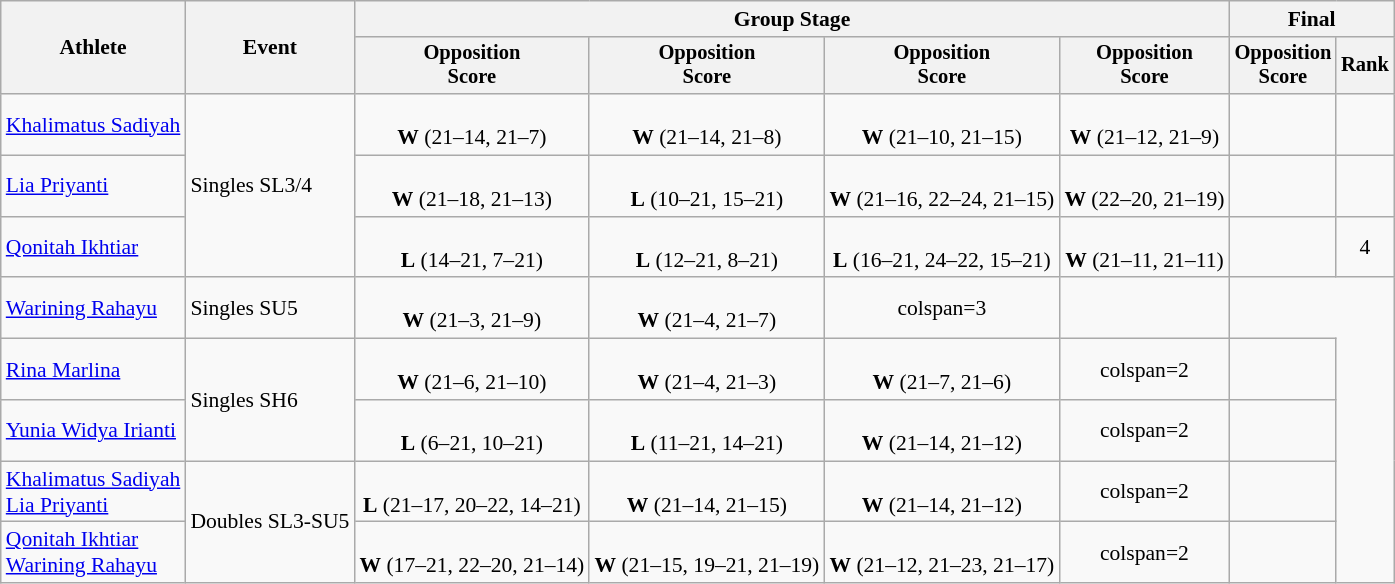<table class="wikitable" style="font-size:90%; text-align:center">
<tr>
<th rowspan="2">Athlete</th>
<th rowspan="2">Event</th>
<th colspan="4">Group Stage</th>
<th colspan="2">Final</th>
</tr>
<tr style="font-size:95%">
<th>Opposition<br>Score</th>
<th>Opposition<br>Score</th>
<th>Opposition<br>Score</th>
<th>Opposition<br>Score</th>
<th>Opposition<br>Score</th>
<th>Rank</th>
</tr>
<tr>
<td align="left"><a href='#'>Khalimatus Sadiyah</a></td>
<td rowspan="3" align="left">Singles SL3/4</td>
<td><br><strong>W</strong> (21–14, 21–7)</td>
<td><br><strong>W</strong> (21–14, 21–8)</td>
<td><br><strong>W</strong> (21–10, 21–15)</td>
<td><br><strong>W</strong> (21–12, 21–9)</td>
<td></td>
<td></td>
</tr>
<tr>
<td align="left"><a href='#'>Lia Priyanti</a></td>
<td><br><strong>W</strong> (21–18, 21–13)</td>
<td><br><strong>L</strong> (10–21, 15–21)</td>
<td><br><strong>W</strong> (21–16, 22–24, 21–15)</td>
<td><br><strong>W</strong> (22–20, 21–19)</td>
<td></td>
<td></td>
</tr>
<tr>
<td align="left"><a href='#'>Qonitah Ikhtiar</a></td>
<td><br><strong>L</strong> (14–21, 7–21)</td>
<td><br><strong>L</strong> (12–21, 8–21)</td>
<td><br><strong>L</strong> (16–21, 24–22, 15–21)</td>
<td><br><strong>W</strong> (21–11, 21–11)</td>
<td></td>
<td>4</td>
</tr>
<tr>
<td align="left"><a href='#'>Warining Rahayu</a></td>
<td align="left">Singles SU5</td>
<td><br><strong>W</strong> (21–3, 21–9)</td>
<td><br><strong>W</strong> (21–4, 21–7)</td>
<td>colspan=3 </td>
<td></td>
</tr>
<tr>
<td align="left"><a href='#'>Rina Marlina</a></td>
<td rowspan="2" align="left">Singles SH6</td>
<td><br><strong>W</strong> (21–6, 21–10)</td>
<td><br><strong>W</strong> (21–4, 21–3)</td>
<td><br><strong>W</strong> (21–7, 21–6)</td>
<td>colspan=2 </td>
<td></td>
</tr>
<tr>
<td align="left"><a href='#'>Yunia Widya Irianti</a></td>
<td><br><strong>L</strong> (6–21, 10–21)</td>
<td><br><strong>L</strong> (11–21, 14–21)</td>
<td><br><strong>W</strong> (21–14, 21–12)</td>
<td>colspan=2 </td>
<td></td>
</tr>
<tr>
<td align="left"><a href='#'>Khalimatus Sadiyah</a><br><a href='#'>Lia Priyanti</a></td>
<td rowspan="2" align="left">Doubles SL3-SU5</td>
<td><br><strong>L</strong> (21–17, 20–22, 14–21)</td>
<td><br><strong>W</strong> (21–14, 21–15)</td>
<td><br><strong>W</strong> (21–14, 21–12)</td>
<td>colspan=2 </td>
<td></td>
</tr>
<tr>
<td align="left"><a href='#'>Qonitah Ikhtiar</a><br><a href='#'>Warining Rahayu</a></td>
<td><br><strong>W</strong> (17–21, 22–20, 21–14)</td>
<td><br><strong>W</strong> (21–15, 19–21, 21–19)</td>
<td><br><strong>W</strong> (21–12, 21–23, 21–17)</td>
<td>colspan=2 </td>
<td></td>
</tr>
</table>
